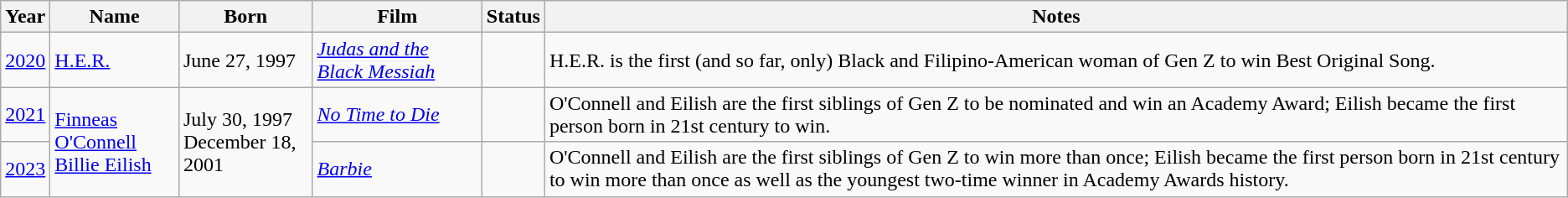<table class="wikitable plainrowheaders">
<tr>
<th>Year</th>
<th>Name</th>
<th>Born</th>
<th>Film</th>
<th>Status</th>
<th>Notes</th>
</tr>
<tr>
<td><a href='#'>2020</a><br></td>
<td><a href='#'>H.E.R.</a></td>
<td>June 27, 1997</td>
<td><em><a href='#'>Judas and the Black Messiah</a></em></td>
<td></td>
<td>H.E.R. is the first (and so far, only) Black and Filipino-American woman of Gen Z to win Best Original Song.</td>
</tr>
<tr>
<td><a href='#'>2021</a><br></td>
<td rowspan="2"><a href='#'>Finneas O'Connell</a><br><a href='#'>Billie Eilish</a></td>
<td rowspan="2">July 30, 1997<br>December 18, 2001</td>
<td><em><a href='#'>No Time to Die</a></em></td>
<td></td>
<td>O'Connell and Eilish are the first siblings of Gen Z to be nominated and win an Academy Award; Eilish became the first person born in 21st century to win.</td>
</tr>
<tr>
<td><a href='#'>2023</a><br></td>
<td><em><a href='#'>Barbie</a></em></td>
<td></td>
<td>O'Connell and Eilish are the first siblings of Gen Z to win more than once; Eilish became the first person born in 21st century to win more than once as well as the youngest two-time winner in Academy Awards history.</td>
</tr>
</table>
